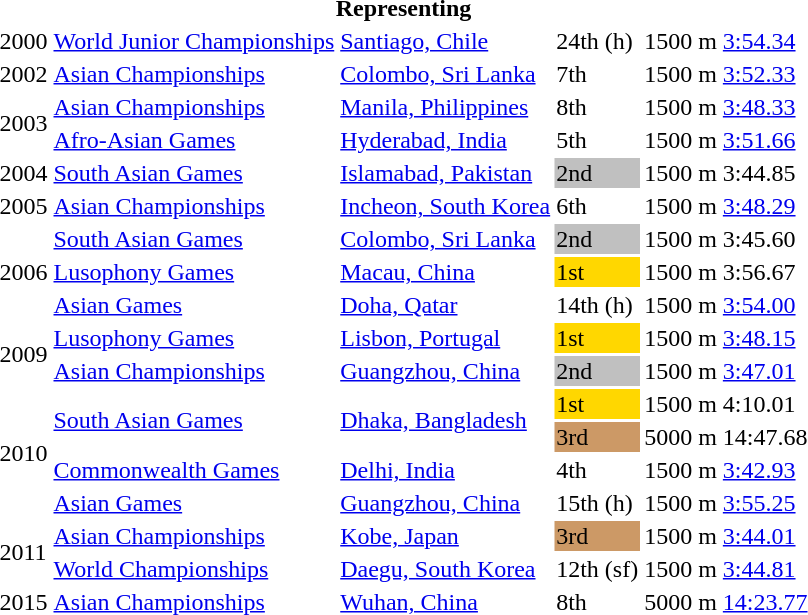<table>
<tr>
<th colspan="6">Representing </th>
</tr>
<tr>
<td>2000</td>
<td><a href='#'>World Junior Championships</a></td>
<td><a href='#'>Santiago, Chile</a></td>
<td>24th (h)</td>
<td>1500 m</td>
<td><a href='#'>3:54.34</a></td>
</tr>
<tr>
<td>2002</td>
<td><a href='#'>Asian Championships</a></td>
<td><a href='#'>Colombo, Sri Lanka</a></td>
<td>7th</td>
<td>1500 m</td>
<td><a href='#'>3:52.33</a></td>
</tr>
<tr>
<td rowspan=2>2003</td>
<td><a href='#'>Asian Championships</a></td>
<td><a href='#'>Manila, Philippines</a></td>
<td>8th</td>
<td>1500 m</td>
<td><a href='#'>3:48.33</a></td>
</tr>
<tr>
<td><a href='#'>Afro-Asian Games</a></td>
<td><a href='#'>Hyderabad, India</a></td>
<td>5th</td>
<td>1500 m</td>
<td><a href='#'>3:51.66</a></td>
</tr>
<tr>
<td>2004</td>
<td><a href='#'>South Asian Games</a></td>
<td><a href='#'>Islamabad, Pakistan</a></td>
<td bgcolor=silver>2nd</td>
<td>1500 m</td>
<td>3:44.85</td>
</tr>
<tr>
<td>2005</td>
<td><a href='#'>Asian Championships</a></td>
<td><a href='#'>Incheon, South Korea</a></td>
<td>6th</td>
<td>1500 m</td>
<td><a href='#'>3:48.29</a></td>
</tr>
<tr>
<td rowspan=3>2006</td>
<td><a href='#'>South Asian Games</a></td>
<td><a href='#'>Colombo, Sri Lanka</a></td>
<td bgcolor=silver>2nd</td>
<td>1500 m</td>
<td>3:45.60</td>
</tr>
<tr>
<td><a href='#'>Lusophony Games</a></td>
<td><a href='#'>Macau, China</a></td>
<td bgcolor=gold>1st</td>
<td>1500 m</td>
<td>3:56.67</td>
</tr>
<tr>
<td><a href='#'>Asian Games</a></td>
<td><a href='#'>Doha, Qatar</a></td>
<td>14th (h)</td>
<td>1500 m</td>
<td><a href='#'>3:54.00</a></td>
</tr>
<tr>
<td rowspan=2>2009</td>
<td><a href='#'>Lusophony Games</a></td>
<td><a href='#'>Lisbon, Portugal</a></td>
<td bgcolor=gold>1st</td>
<td>1500 m</td>
<td><a href='#'>3:48.15</a></td>
</tr>
<tr>
<td><a href='#'>Asian Championships</a></td>
<td><a href='#'>Guangzhou, China</a></td>
<td bgcolor=silver>2nd</td>
<td>1500 m</td>
<td><a href='#'>3:47.01</a></td>
</tr>
<tr>
<td rowspan=4>2010</td>
<td rowspan=2><a href='#'>South Asian Games</a></td>
<td rowspan=2><a href='#'>Dhaka, Bangladesh</a></td>
<td bgcolor=gold>1st</td>
<td>1500 m</td>
<td>4:10.01</td>
</tr>
<tr>
<td bgcolor=cc9966>3rd</td>
<td>5000 m</td>
<td>14:47.68</td>
</tr>
<tr>
<td><a href='#'>Commonwealth Games</a></td>
<td><a href='#'>Delhi, India</a></td>
<td>4th</td>
<td>1500 m</td>
<td><a href='#'>3:42.93</a></td>
</tr>
<tr>
<td><a href='#'>Asian Games</a></td>
<td><a href='#'>Guangzhou, China</a></td>
<td>15th (h)</td>
<td>1500 m</td>
<td><a href='#'>3:55.25</a></td>
</tr>
<tr>
<td rowspan=2>2011</td>
<td><a href='#'>Asian Championships</a></td>
<td><a href='#'>Kobe, Japan</a></td>
<td bgcolor=cc9966>3rd</td>
<td>1500 m</td>
<td><a href='#'>3:44.01</a></td>
</tr>
<tr>
<td><a href='#'>World Championships</a></td>
<td><a href='#'>Daegu, South Korea</a></td>
<td>12th (sf)</td>
<td>1500 m</td>
<td><a href='#'>3:44.81</a></td>
</tr>
<tr>
<td>2015</td>
<td><a href='#'>Asian Championships</a></td>
<td><a href='#'>Wuhan, China</a></td>
<td>8th</td>
<td>5000 m</td>
<td><a href='#'>14:23.77</a></td>
</tr>
</table>
